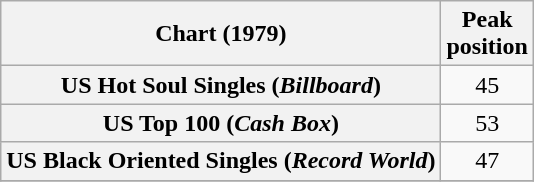<table class="wikitable plainrowheaders sortable">
<tr>
<th>Chart (1979)</th>
<th>Peak<br>position</th>
</tr>
<tr>
<th scope="row">US Hot Soul Singles (<em>Billboard</em>)</th>
<td align="center">45</td>
</tr>
<tr>
<th scope="row">US Top 100 (<em>Cash Box</em>)</th>
<td align="center">53</td>
</tr>
<tr>
<th scope="row">US Black Oriented Singles (<em>Record World</em>)</th>
<td align="center">47</td>
</tr>
<tr>
</tr>
</table>
